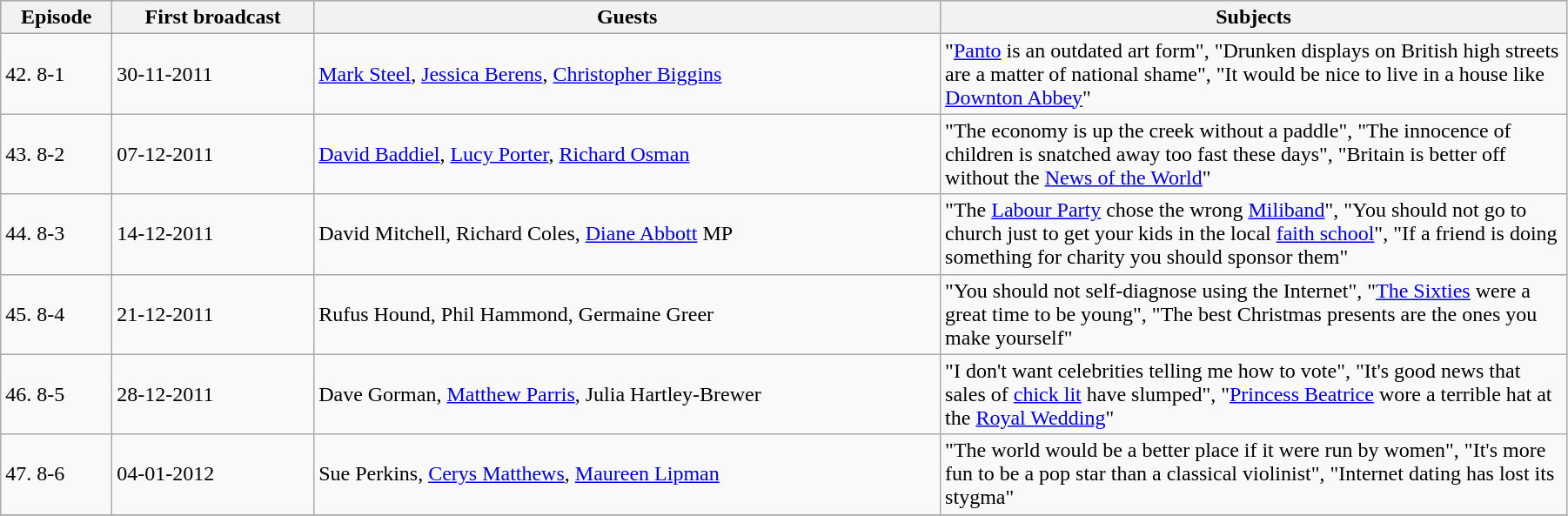<table class="wikitable" style="width:95%;">
<tr bgcolor="#cccccc">
<th>Episode</th>
<th>First broadcast</th>
<th>Guests</th>
<th style="width:40%;">Subjects</th>
</tr>
<tr>
<td>42. 8-1</td>
<td>30-11-2011</td>
<td><a href='#'>Mark Steel</a>, <a href='#'>Jessica Berens</a>, <a href='#'>Christopher Biggins</a></td>
<td>"<a href='#'>Panto</a> is an outdated art form", "Drunken displays on British high streets are a matter of national shame", "It would be nice to live in a house like <a href='#'>Downton Abbey</a>"</td>
</tr>
<tr>
<td>43. 8-2</td>
<td>07-12-2011</td>
<td><a href='#'>David Baddiel</a>, <a href='#'>Lucy Porter</a>, <a href='#'>Richard Osman</a></td>
<td>"The economy is up the creek without a paddle", "The innocence of children is snatched away too fast these days", "Britain is better off without the <a href='#'>News of the World</a>"</td>
</tr>
<tr>
<td>44. 8-3</td>
<td>14-12-2011</td>
<td>David Mitchell, Richard Coles, <a href='#'>Diane Abbott</a> MP</td>
<td>"The <a href='#'>Labour Party</a> chose the wrong <a href='#'>Miliband</a>", "You should not go to church just to get your kids in the local <a href='#'>faith school</a>", "If a friend is doing something for charity you should sponsor them"</td>
</tr>
<tr>
<td>45. 8-4</td>
<td>21-12-2011</td>
<td>Rufus Hound, Phil Hammond, Germaine Greer</td>
<td>"You should not self-diagnose using the Internet", "<a href='#'>The Sixties</a> were a great time to be young", "The best Christmas presents are the ones you make yourself"</td>
</tr>
<tr>
<td>46. 8-5</td>
<td>28-12-2011</td>
<td>Dave Gorman, <a href='#'>Matthew Parris</a>, Julia Hartley-Brewer</td>
<td>"I don't want celebrities telling me how to vote", "It's good news that sales of <a href='#'>chick lit</a> have slumped", "<a href='#'>Princess Beatrice</a> wore a terrible hat at the <a href='#'>Royal Wedding</a>"</td>
</tr>
<tr>
<td>47. 8-6</td>
<td>04-01-2012</td>
<td>Sue Perkins, <a href='#'>Cerys Matthews</a>, <a href='#'>Maureen Lipman</a></td>
<td>"The world would be a better place if it were run by women", "It's more fun to be a pop star than a classical violinist", "Internet dating has lost its stygma"</td>
</tr>
<tr>
</tr>
</table>
